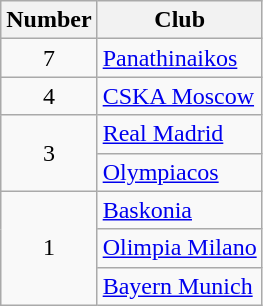<table class="wikitable sortable">
<tr>
<th>Number</th>
<th>Club</th>
</tr>
<tr>
<td style="text-align:center;">7</td>
<td> <a href='#'>Panathinaikos</a></td>
</tr>
<tr>
<td style="text-align:center;">4</td>
<td> <a href='#'>CSKA Moscow</a></td>
</tr>
<tr>
<td rowspan="2" style="text-align:center;">3</td>
<td> <a href='#'>Real Madrid</a></td>
</tr>
<tr>
<td> <a href='#'>Olympiacos</a></td>
</tr>
<tr>
<td rowspan=3 style="text-align:center;">1</td>
<td> <a href='#'>Baskonia</a></td>
</tr>
<tr>
<td> <a href='#'>Olimpia Milano</a></td>
</tr>
<tr>
<td> <a href='#'>Bayern Munich</a></td>
</tr>
</table>
